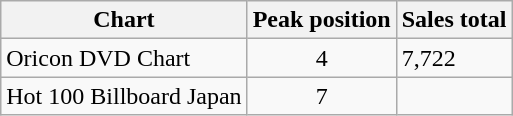<table class="wikitable">
<tr>
<th>Chart</th>
<th>Peak position</th>
<th>Sales total</th>
</tr>
<tr>
<td>Oricon DVD Chart</td>
<td align="center">4</td>
<td>7,722</td>
</tr>
<tr>
<td>Hot 100 Billboard Japan</td>
<td align="center">7</td>
<td></td>
</tr>
</table>
